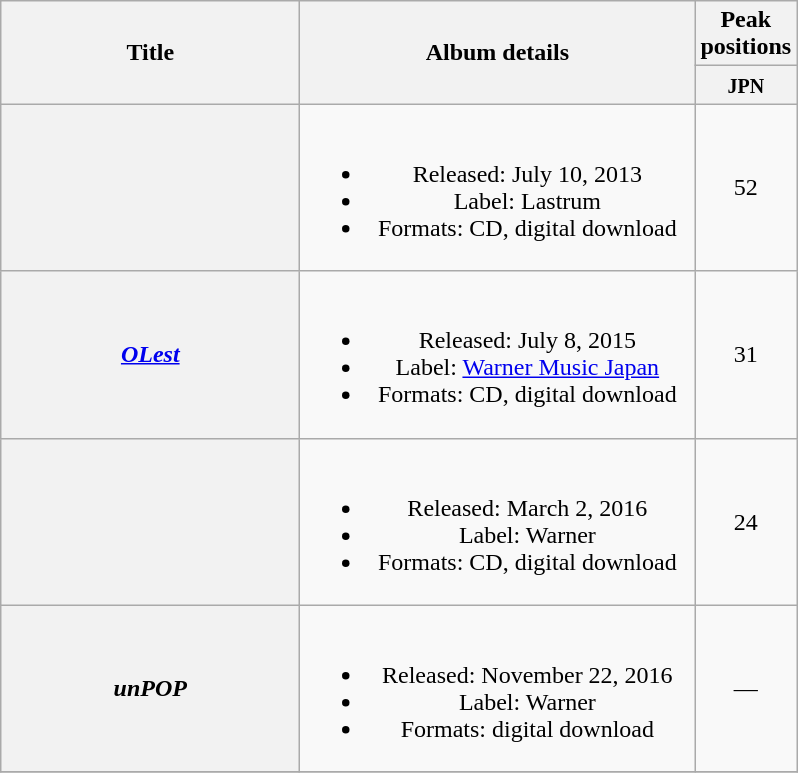<table class="wikitable plainrowheaders" style="text-align:center;">
<tr>
<th style="width:12em;" rowspan="2">Title</th>
<th style="width:16em;" rowspan="2">Album details</th>
<th colspan="1">Peak positions</th>
</tr>
<tr>
<th style="width:2.5em;"><small>JPN</small><br></th>
</tr>
<tr>
<th scope="row"></th>
<td><br><ul><li>Released: July 10, 2013 </li><li>Label: Lastrum</li><li>Formats: CD, digital download</li></ul></td>
<td>52</td>
</tr>
<tr>
<th scope="row"><em><a href='#'>OLest</a></em></th>
<td><br><ul><li>Released: July 8, 2015 </li><li>Label: <a href='#'>Warner Music Japan</a></li><li>Formats: CD, digital download</li></ul></td>
<td>31</td>
</tr>
<tr>
<th scope="row"></th>
<td><br><ul><li>Released: March 2, 2016 </li><li>Label: Warner</li><li>Formats: CD, digital download</li></ul></td>
<td>24</td>
</tr>
<tr>
<th scope="row"><em>unPOP</em></th>
<td><br><ul><li>Released: November 22, 2016 </li><li>Label: Warner</li><li>Formats: digital download</li></ul></td>
<td>—</td>
</tr>
<tr>
</tr>
</table>
